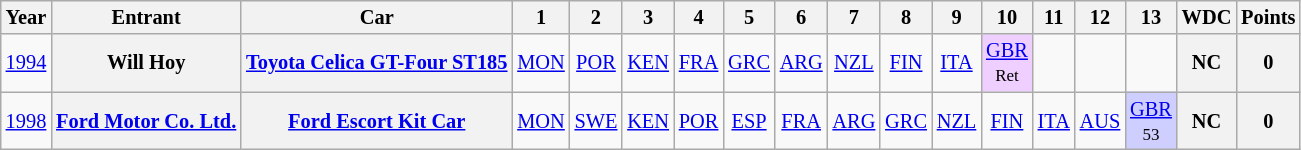<table class="wikitable" style="text-align:center; font-size:85%">
<tr>
<th>Year</th>
<th>Entrant</th>
<th>Car</th>
<th>1</th>
<th>2</th>
<th>3</th>
<th>4</th>
<th>5</th>
<th>6</th>
<th>7</th>
<th>8</th>
<th>9</th>
<th>10</th>
<th>11</th>
<th>12</th>
<th>13</th>
<th>WDC</th>
<th>Points</th>
</tr>
<tr>
<td><a href='#'>1994</a></td>
<th nowrap>Will Hoy</th>
<th nowrap><a href='#'>Toyota Celica GT-Four ST185</a></th>
<td><a href='#'>MON</a></td>
<td><a href='#'>POR</a></td>
<td><a href='#'>KEN</a></td>
<td><a href='#'>FRA</a></td>
<td><a href='#'>GRC</a></td>
<td><a href='#'>ARG</a></td>
<td><a href='#'>NZL</a></td>
<td><a href='#'>FIN</a></td>
<td><a href='#'>ITA</a></td>
<td style="background:#EFCFFF;"><a href='#'>GBR</a><br><small>Ret</small></td>
<td></td>
<td></td>
<td></td>
<th>NC</th>
<th>0</th>
</tr>
<tr>
<td><a href='#'>1998</a></td>
<th nowrap><a href='#'>Ford Motor Co. Ltd.</a></th>
<th nowrap><a href='#'>Ford Escort Kit Car</a></th>
<td><a href='#'>MON</a></td>
<td><a href='#'>SWE</a></td>
<td><a href='#'>KEN</a></td>
<td><a href='#'>POR</a></td>
<td><a href='#'>ESP</a></td>
<td><a href='#'>FRA</a></td>
<td><a href='#'>ARG</a></td>
<td><a href='#'>GRC</a></td>
<td><a href='#'>NZL</a></td>
<td><a href='#'>FIN</a></td>
<td><a href='#'>ITA</a></td>
<td><a href='#'>AUS</a></td>
<td style="background:#CFCFFF;"><a href='#'>GBR</a><br><small>53</small></td>
<th>NC</th>
<th>0</th>
</tr>
</table>
